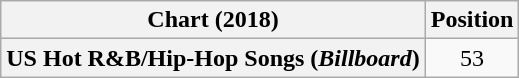<table class="wikitable plainrowheaders" style="text-align:center">
<tr>
<th scope="col">Chart (2018)</th>
<th scope="col">Position</th>
</tr>
<tr>
<th scope="row">US Hot R&B/Hip-Hop Songs (<em>Billboard</em>)</th>
<td>53</td>
</tr>
</table>
